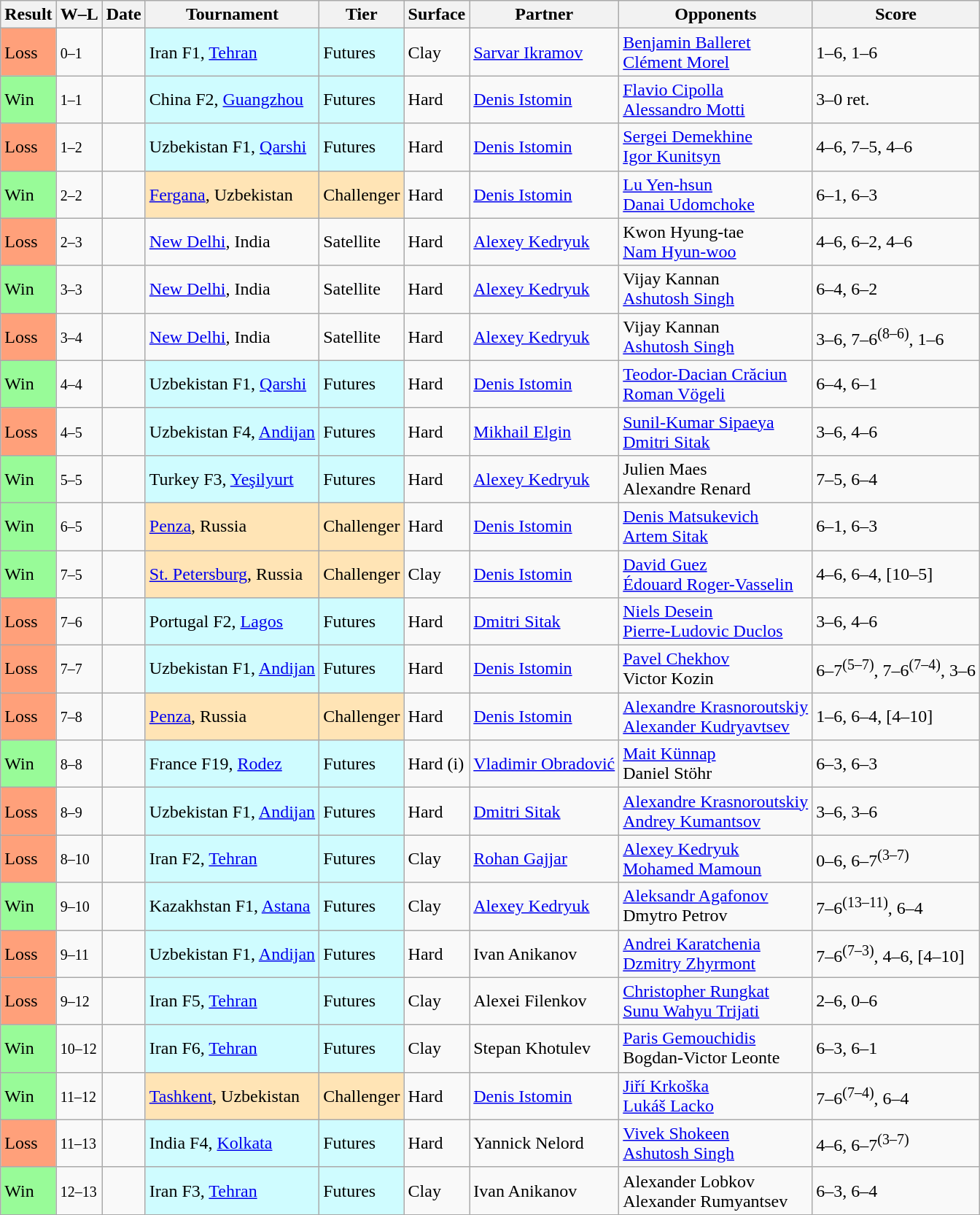<table class="sortable wikitable">
<tr>
<th>Result</th>
<th class="unsortable">W–L</th>
<th>Date</th>
<th>Tournament</th>
<th>Tier</th>
<th>Surface</th>
<th>Partner</th>
<th>Opponents</th>
<th class="unsortable">Score</th>
</tr>
<tr>
<td bgcolor=FFA07A>Loss</td>
<td><small>0–1</small></td>
<td></td>
<td style="background:#cffcff;">Iran F1, <a href='#'>Tehran</a></td>
<td style="background:#cffcff;">Futures</td>
<td>Clay</td>
<td> <a href='#'>Sarvar Ikramov</a></td>
<td> <a href='#'>Benjamin Balleret</a> <br> <a href='#'>Clément Morel</a></td>
<td>1–6, 1–6</td>
</tr>
<tr>
<td bgcolor=98FB98>Win</td>
<td><small>1–1</small></td>
<td></td>
<td style="background:#cffcff;">China F2, <a href='#'>Guangzhou</a></td>
<td style="background:#cffcff;">Futures</td>
<td>Hard</td>
<td> <a href='#'>Denis Istomin</a></td>
<td> <a href='#'>Flavio Cipolla</a> <br> <a href='#'>Alessandro Motti</a></td>
<td>3–0 ret.</td>
</tr>
<tr>
<td bgcolor=FFA07A>Loss</td>
<td><small>1–2</small></td>
<td></td>
<td style="background:#cffcff;">Uzbekistan F1, <a href='#'>Qarshi</a></td>
<td style="background:#cffcff;">Futures</td>
<td>Hard</td>
<td> <a href='#'>Denis Istomin</a></td>
<td> <a href='#'>Sergei Demekhine</a> <br> <a href='#'>Igor Kunitsyn</a></td>
<td>4–6, 7–5, 4–6</td>
</tr>
<tr>
<td bgcolor=98FB98>Win</td>
<td><small>2–2</small></td>
<td><a href='#'></a></td>
<td style="background:moccasin;"><a href='#'>Fergana</a>, Uzbekistan</td>
<td style="background:moccasin;">Challenger</td>
<td>Hard</td>
<td> <a href='#'>Denis Istomin</a></td>
<td> <a href='#'>Lu Yen-hsun</a> <br> <a href='#'>Danai Udomchoke</a></td>
<td>6–1, 6–3</td>
</tr>
<tr>
<td bgcolor=FFA07A>Loss</td>
<td><small>2–3</small></td>
<td></td>
<td><a href='#'>New Delhi</a>, India</td>
<td>Satellite</td>
<td>Hard</td>
<td> <a href='#'>Alexey Kedryuk</a></td>
<td> Kwon Hyung-tae <br> <a href='#'>Nam Hyun-woo</a></td>
<td>4–6, 6–2, 4–6</td>
</tr>
<tr>
<td bgcolor=98FB98>Win</td>
<td><small>3–3</small></td>
<td></td>
<td><a href='#'>New Delhi</a>, India</td>
<td>Satellite</td>
<td>Hard</td>
<td> <a href='#'>Alexey Kedryuk</a></td>
<td> Vijay Kannan <br> <a href='#'>Ashutosh Singh</a></td>
<td>6–4, 6–2</td>
</tr>
<tr>
<td bgcolor=FFA07A>Loss</td>
<td><small>3–4</small></td>
<td></td>
<td><a href='#'>New Delhi</a>, India</td>
<td>Satellite</td>
<td>Hard</td>
<td> <a href='#'>Alexey Kedryuk</a></td>
<td> Vijay Kannan <br> <a href='#'>Ashutosh Singh</a></td>
<td>3–6, 7–6<sup>(8–6)</sup>, 1–6</td>
</tr>
<tr>
<td bgcolor=98FB98>Win</td>
<td><small>4–4</small></td>
<td></td>
<td style="background:#cffcff;">Uzbekistan F1, <a href='#'>Qarshi</a></td>
<td style="background:#cffcff;">Futures</td>
<td>Hard</td>
<td> <a href='#'>Denis Istomin</a></td>
<td> <a href='#'>Teodor-Dacian Crăciun</a> <br> <a href='#'>Roman Vögeli</a></td>
<td>6–4, 6–1</td>
</tr>
<tr>
<td bgcolor=FFA07A>Loss</td>
<td><small>4–5</small></td>
<td></td>
<td style="background:#cffcff;">Uzbekistan F4, <a href='#'>Andijan</a></td>
<td style="background:#cffcff;">Futures</td>
<td>Hard</td>
<td> <a href='#'>Mikhail Elgin</a></td>
<td> <a href='#'>Sunil-Kumar Sipaeya</a> <br> <a href='#'>Dmitri Sitak</a></td>
<td>3–6, 4–6</td>
</tr>
<tr>
<td bgcolor=98FB98>Win</td>
<td><small>5–5</small></td>
<td></td>
<td style="background:#cffcff;">Turkey F3, <a href='#'>Yeşilyurt</a></td>
<td style="background:#cffcff;">Futures</td>
<td>Hard</td>
<td> <a href='#'>Alexey Kedryuk</a></td>
<td> Julien Maes <br> Alexandre Renard</td>
<td>7–5, 6–4</td>
</tr>
<tr>
<td bgcolor=98FB98>Win</td>
<td><small>6–5</small></td>
<td><a href='#'></a></td>
<td style="background:moccasin;"><a href='#'>Penza</a>, Russia</td>
<td style="background:moccasin;">Challenger</td>
<td>Hard</td>
<td> <a href='#'>Denis Istomin</a></td>
<td> <a href='#'>Denis Matsukevich</a> <br> <a href='#'>Artem Sitak</a></td>
<td>6–1, 6–3</td>
</tr>
<tr>
<td bgcolor=98FB98>Win</td>
<td><small>7–5</small></td>
<td><a href='#'></a></td>
<td style="background:moccasin;"><a href='#'>St. Petersburg</a>, Russia</td>
<td style="background:moccasin;">Challenger</td>
<td>Clay</td>
<td> <a href='#'>Denis Istomin</a></td>
<td> <a href='#'>David Guez</a> <br> <a href='#'>Édouard Roger-Vasselin</a></td>
<td>4–6, 6–4, [10–5]</td>
</tr>
<tr>
<td bgcolor=FFA07A>Loss</td>
<td><small>7–6</small></td>
<td></td>
<td style="background:#cffcff;">Portugal F2, <a href='#'>Lagos</a></td>
<td style="background:#cffcff;">Futures</td>
<td>Hard</td>
<td> <a href='#'>Dmitri Sitak</a></td>
<td> <a href='#'>Niels Desein</a> <br> <a href='#'>Pierre-Ludovic Duclos</a></td>
<td>3–6, 4–6</td>
</tr>
<tr>
<td bgcolor=FFA07A>Loss</td>
<td><small>7–7</small></td>
<td></td>
<td style="background:#cffcff;">Uzbekistan F1, <a href='#'>Andijan</a></td>
<td style="background:#cffcff;">Futures</td>
<td>Hard</td>
<td> <a href='#'>Denis Istomin</a></td>
<td> <a href='#'>Pavel Chekhov</a> <br> Victor Kozin</td>
<td>6–7<sup>(5–7)</sup>, 7–6<sup>(7–4)</sup>, 3–6</td>
</tr>
<tr>
<td bgcolor=FFA07A>Loss</td>
<td><small>7–8</small></td>
<td><a href='#'></a></td>
<td style="background:moccasin;"><a href='#'>Penza</a>, Russia</td>
<td style="background:moccasin;">Challenger</td>
<td>Hard</td>
<td> <a href='#'>Denis Istomin</a></td>
<td> <a href='#'>Alexandre Krasnoroutskiy</a> <br> <a href='#'>Alexander Kudryavtsev</a></td>
<td>1–6, 6–4, [4–10]</td>
</tr>
<tr>
<td bgcolor=98FB98>Win</td>
<td><small>8–8</small></td>
<td></td>
<td style="background:#cffcff;">France F19, <a href='#'>Rodez</a></td>
<td style="background:#cffcff;">Futures</td>
<td>Hard (i)</td>
<td> <a href='#'>Vladimir Obradović</a></td>
<td> <a href='#'>Mait Künnap</a> <br> Daniel Stöhr</td>
<td>6–3, 6–3</td>
</tr>
<tr>
<td bgcolor=FFA07A>Loss</td>
<td><small>8–9</small></td>
<td></td>
<td style="background:#cffcff;">Uzbekistan F1, <a href='#'>Andijan</a></td>
<td style="background:#cffcff;">Futures</td>
<td>Hard</td>
<td> <a href='#'>Dmitri Sitak</a></td>
<td> <a href='#'>Alexandre Krasnoroutskiy</a> <br> <a href='#'>Andrey Kumantsov</a></td>
<td>3–6, 3–6</td>
</tr>
<tr>
<td bgcolor=FFA07A>Loss</td>
<td><small>8–10</small></td>
<td></td>
<td style="background:#cffcff;">Iran F2, <a href='#'>Tehran</a></td>
<td style="background:#cffcff;">Futures</td>
<td>Clay</td>
<td> <a href='#'>Rohan Gajjar</a></td>
<td> <a href='#'>Alexey Kedryuk</a> <br> <a href='#'>Mohamed Mamoun</a></td>
<td>0–6, 6–7<sup>(3–7)</sup></td>
</tr>
<tr>
<td bgcolor=98FB98>Win</td>
<td><small>9–10</small></td>
<td></td>
<td style="background:#cffcff;">Kazakhstan F1, <a href='#'>Astana</a></td>
<td style="background:#cffcff;">Futures</td>
<td>Clay</td>
<td> <a href='#'>Alexey Kedryuk</a></td>
<td> <a href='#'>Aleksandr Agafonov</a> <br> Dmytro Petrov</td>
<td>7–6<sup>(13–11)</sup>, 6–4</td>
</tr>
<tr>
<td bgcolor=FFA07A>Loss</td>
<td><small>9–11</small></td>
<td></td>
<td style="background:#cffcff;">Uzbekistan F1, <a href='#'>Andijan</a></td>
<td style="background:#cffcff;">Futures</td>
<td>Hard</td>
<td> Ivan Anikanov</td>
<td> <a href='#'>Andrei Karatchenia</a> <br> <a href='#'>Dzmitry Zhyrmont</a></td>
<td>7–6<sup>(7–3)</sup>, 4–6, [4–10]</td>
</tr>
<tr>
<td bgcolor=FFA07A>Loss</td>
<td><small>9–12</small></td>
<td></td>
<td style="background:#cffcff;">Iran F5, <a href='#'>Tehran</a></td>
<td style="background:#cffcff;">Futures</td>
<td>Clay</td>
<td> Alexei Filenkov</td>
<td> <a href='#'>Christopher Rungkat</a> <br> <a href='#'>Sunu Wahyu Trijati</a></td>
<td>2–6, 0–6</td>
</tr>
<tr>
<td bgcolor=98FB98>Win</td>
<td><small>10–12</small></td>
<td></td>
<td style="background:#cffcff;">Iran F6, <a href='#'>Tehran</a></td>
<td style="background:#cffcff;">Futures</td>
<td>Clay</td>
<td> Stepan Khotulev</td>
<td> <a href='#'>Paris Gemouchidis</a> <br> Bogdan-Victor Leonte</td>
<td>6–3, 6–1</td>
</tr>
<tr>
<td bgcolor=98FB98>Win</td>
<td><small>11–12</small></td>
<td><a href='#'></a></td>
<td style="background:moccasin;"><a href='#'>Tashkent</a>, Uzbekistan</td>
<td style="background:moccasin;">Challenger</td>
<td>Hard</td>
<td> <a href='#'>Denis Istomin</a></td>
<td> <a href='#'>Jiří Krkoška</a> <br> <a href='#'>Lukáš Lacko</a></td>
<td>7–6<sup>(7–4)</sup>, 6–4</td>
</tr>
<tr>
<td bgcolor=FFA07A>Loss</td>
<td><small>11–13</small></td>
<td></td>
<td style="background:#cffcff;">India F4, <a href='#'>Kolkata</a></td>
<td style="background:#cffcff;">Futures</td>
<td>Hard</td>
<td> Yannick Nelord</td>
<td> <a href='#'>Vivek Shokeen</a> <br> <a href='#'>Ashutosh Singh</a></td>
<td>4–6, 6–7<sup>(3–7)</sup></td>
</tr>
<tr>
<td bgcolor=98FB98>Win</td>
<td><small>12–13</small></td>
<td></td>
<td style="background:#cffcff;">Iran F3, <a href='#'>Tehran</a></td>
<td style="background:#cffcff;">Futures</td>
<td>Clay</td>
<td> Ivan Anikanov</td>
<td> Alexander Lobkov <br> Alexander Rumyantsev</td>
<td>6–3, 6–4</td>
</tr>
</table>
